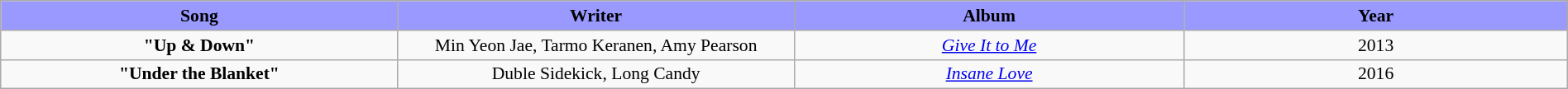<table class="wikitable" style="margin:0.5em auto; clear:both; font-size:.9em; text-align:center; width:100%">
<tr>
<th style="width:500px; background:#99f;">Song</th>
<th style="width:500px; background:#99f;">Writer</th>
<th style="width:500px; background:#99f;">Album</th>
<th style="width:500px; background:#99f;">Year</th>
</tr>
<tr>
<td><strong>"Up & Down"</strong></td>
<td>Min Yeon Jae, Tarmo Keranen, Amy Pearson</td>
<td><em><a href='#'>Give It to Me</a></em></td>
<td>2013</td>
</tr>
<tr>
<td><strong>"Under the Blanket"</strong></td>
<td>Duble Sidekick, Long Candy</td>
<td><em><a href='#'>Insane Love</a></em></td>
<td>2016</td>
</tr>
</table>
